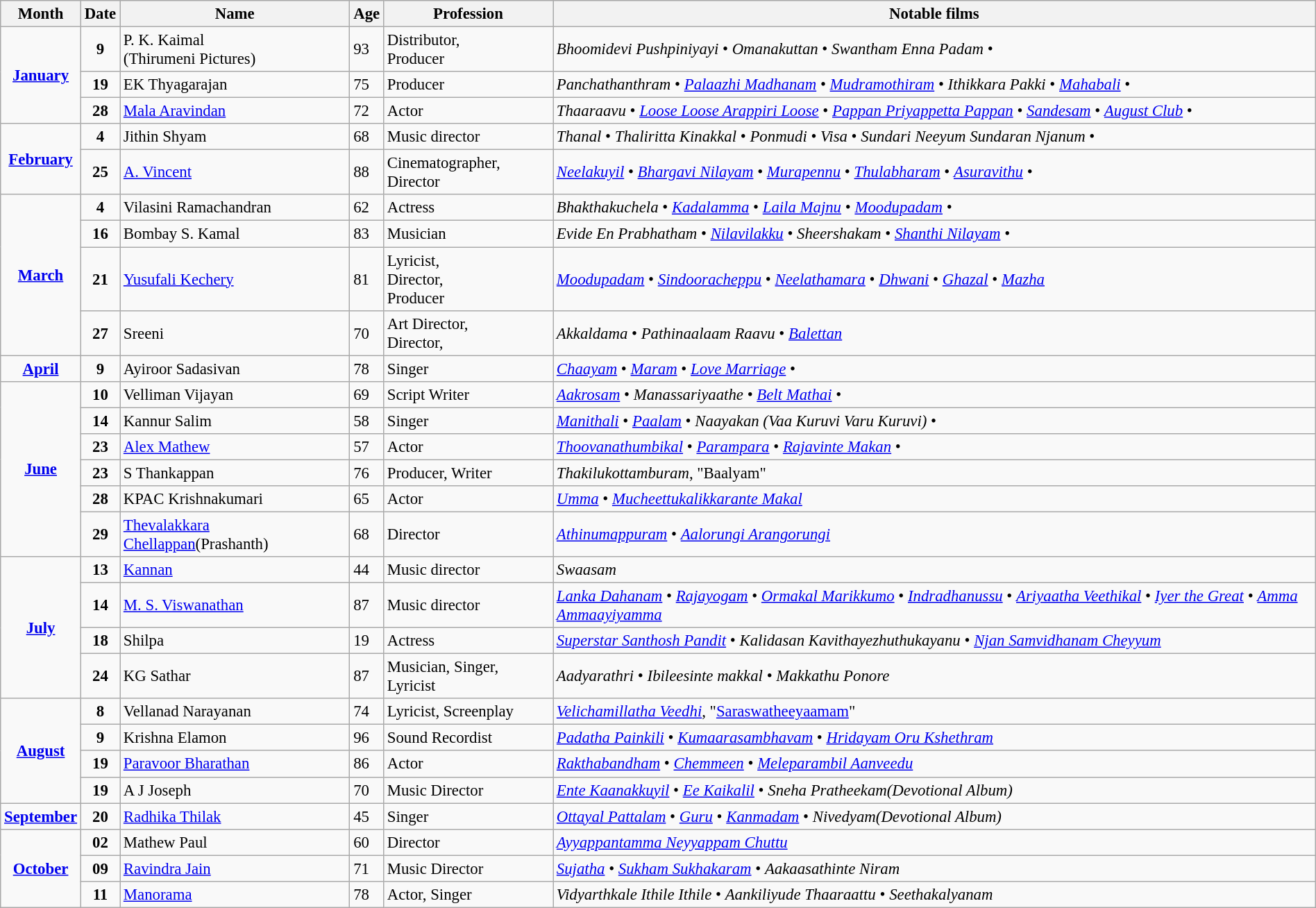<table class="wikitable sortable"  style="width:100%; font-size:95%;">
<tr style="background:#dae3e7;">
<th>Month</th>
<th>Date</th>
<th>Name</th>
<th>Age</th>
<th>Profession</th>
<th>Notable films</th>
</tr>
<tr>
<td rowspan="3" style="text-align:center;"><strong><a href='#'>January</a></strong></td>
<td style="text-align:center;"><strong>9</strong></td>
<td>P. K. Kaimal<br>(Thirumeni Pictures)</td>
<td>93</td>
<td>Distributor, <br>Producer</td>
<td><em>Bhoomidevi Pushpiniyayi</em> • <em>Omanakuttan</em> • <em>Swantham Enna Padam</em>  •</td>
</tr>
<tr>
<td style="text-align:center;"><strong>19</strong></td>
<td>EK Thyagarajan</td>
<td>75</td>
<td>Producer</td>
<td><em>Panchathanthram</em> • <em><a href='#'>Palaazhi Madhanam</a></em> • <em><a href='#'>Mudramothiram</a></em>  • <em>Ithikkara Pakki</em> • <em><a href='#'>Mahabali</a></em> •</td>
</tr>
<tr>
<td style="text-align:center;"><strong>28</strong></td>
<td><a href='#'>Mala Aravindan</a></td>
<td>72</td>
<td>Actor</td>
<td><em>Thaaraavu</em> • <em><a href='#'>Loose Loose Arappiri Loose</a></em> • <em><a href='#'>Pappan Priyappetta Pappan</a></em> • <em><a href='#'>Sandesam</a></em> • <em><a href='#'>August Club</a></em>  •</td>
</tr>
<tr>
<td rowspan="2" style="text-align:center;"><strong><a href='#'>February</a></strong></td>
<td style="text-align:center;"><strong>4</strong></td>
<td>Jithin Shyam</td>
<td>68</td>
<td>Music director</td>
<td><em>Thanal</em> • <em>Thaliritta Kinakkal</em> • <em>Ponmudi</em> • <em>Visa</em> • <em>Sundari Neeyum Sundaran Njanum</em> •</td>
</tr>
<tr>
<td style="text-align:center;"><strong>25</strong></td>
<td><a href='#'>A. Vincent</a></td>
<td>88</td>
<td>Cinematographer, Director</td>
<td><em><a href='#'>Neelakuyil</a></em> • <em><a href='#'>Bhargavi Nilayam</a></em> • <em><a href='#'>Murapennu</a></em> • <em><a href='#'>Thulabharam</a></em> • <em><a href='#'>Asuravithu</a></em> •</td>
</tr>
<tr>
<td rowspan="4" style="text-align:center;"><strong><a href='#'>March</a></strong></td>
<td style="text-align:center;"><strong>4</strong></td>
<td>Vilasini Ramachandran</td>
<td>62</td>
<td>Actress</td>
<td><em>Bhakthakuchela</em>  • <em><a href='#'>Kadalamma</a></em> • <em><a href='#'>Laila Majnu</a></em>  • <em><a href='#'>Moodupadam</a></em>    •</td>
</tr>
<tr>
<td style="text-align:center;"><strong>16</strong></td>
<td>Bombay S. Kamal</td>
<td>83</td>
<td>Musician</td>
<td><em>Evide En Prabhatham</em>  • <em><a href='#'>Nilavilakku</a></em> • <em>Sheershakam</em>  • <em><a href='#'>Shanthi Nilayam</a></em>    •</td>
</tr>
<tr>
<td style="text-align:center;"><strong>21</strong></td>
<td><a href='#'>Yusufali Kechery</a></td>
<td>81</td>
<td>Lyricist, <br>Director, <br>Producer</td>
<td><em><a href='#'>Moodupadam</a></em>  • <em><a href='#'>Sindooracheppu</a></em> • <em><a href='#'>Neelathamara</a></em> • <em><a href='#'>Dhwani</a></em> • <em><a href='#'>Ghazal</a></em> • <em><a href='#'>Mazha</a></em></td>
</tr>
<tr>
<td style="text-align:center;"><strong>27</strong></td>
<td>Sreeni</td>
<td>70</td>
<td>Art Director, <br>Director,</td>
<td><em>Akkaldama</em>  • <em>Pathinaalaam Raavu</em> • <em><a href='#'>Balettan</a></em></td>
</tr>
<tr>
<td rowspan="1" style="text-align:center;"><strong><a href='#'>April</a></strong></td>
<td style="text-align:center;"><strong>9</strong></td>
<td>Ayiroor Sadasivan</td>
<td>78</td>
<td>Singer</td>
<td><em><a href='#'>Chaayam</a></em> • <em><a href='#'>Maram</a></em> • <em><a href='#'>Love Marriage</a></em> •</td>
</tr>
<tr>
<td rowspan="6" style="text-align:center;"><strong><a href='#'>June</a></strong></td>
<td style="text-align:center;"><strong>10</strong></td>
<td>Velliman Vijayan</td>
<td>69</td>
<td>Script Writer</td>
<td><em><a href='#'>Aakrosam</a></em>  • <em>Manassariyaathe</em> • <em><a href='#'>Belt Mathai</a></em>  •</td>
</tr>
<tr>
<td style="text-align:center;"><strong>14</strong></td>
<td>Kannur Salim</td>
<td>58</td>
<td>Singer</td>
<td><em><a href='#'>Manithali</a></em>  • <em><a href='#'>Paalam</a></em> • <em>Naayakan (Vaa Kuruvi Varu Kuruvi)</em>  •</td>
</tr>
<tr>
<td style="text-align:center;"><strong>23</strong></td>
<td><a href='#'>Alex Mathew</a></td>
<td>57</td>
<td>Actor</td>
<td><em><a href='#'>Thoovanathumbikal</a></em>  • <em><a href='#'>Parampara</a></em> • <em><a href='#'>Rajavinte Makan</a></em>  •</td>
</tr>
<tr>
<td style="text-align:center;"><strong>23</strong></td>
<td>S Thankappan</td>
<td>76</td>
<td>Producer, Writer</td>
<td><em>Thakilukottamburam</em>, "Baalyam"</td>
</tr>
<tr>
<td style="text-align:center;"><strong>28</strong></td>
<td>KPAC Krishnakumari</td>
<td>65</td>
<td>Actor</td>
<td><em><a href='#'>Umma</a></em>  • <em><a href='#'>Mucheettukalikkarante Makal</a></em></td>
</tr>
<tr>
<td style="text-align:center;"><strong>29</strong></td>
<td><a href='#'>Thevalakkara Chellappan</a>(Prashanth)</td>
<td>68</td>
<td>Director</td>
<td><em><a href='#'>Athinumappuram</a></em>  • <em><a href='#'>Aalorungi Arangorungi</a></em></td>
</tr>
<tr>
<td rowspan="4" style="text-align:center;"><strong><a href='#'>July</a></strong></td>
<td style="text-align:center;"><strong>13</strong></td>
<td><a href='#'>Kannan</a></td>
<td>44</td>
<td>Music director</td>
<td><em>Swaasam</em></td>
</tr>
<tr>
<td style="text-align:center;"><strong>14</strong></td>
<td><a href='#'>M. S. Viswanathan</a></td>
<td>87</td>
<td>Music director</td>
<td><em><a href='#'>Lanka Dahanam</a></em>  • <em><a href='#'>Rajayogam</a></em> • <em><a href='#'>Ormakal Marikkumo</a></em>  • <em><a href='#'>Indradhanussu</a></em> • <em><a href='#'>Ariyaatha Veethikal</a></em> • <em><a href='#'>Iyer the Great</a></em> • <em><a href='#'>Amma Ammaayiyamma</a></em></td>
</tr>
<tr>
<td style="text-align:center;"><strong>18</strong></td>
<td>Shilpa</td>
<td>19</td>
<td>Actress</td>
<td><em><a href='#'>Superstar Santhosh Pandit</a></em>  • <em>Kalidasan Kavithayezhuthukayanu</em> • <em><a href='#'>Njan Samvidhanam Cheyyum</a></em></td>
</tr>
<tr>
<td style="text-align:center;"><strong>24</strong></td>
<td>KG Sathar</td>
<td>87</td>
<td>Musician, Singer, Lyricist</td>
<td><em>Aadyarathri</em>  • <em>Ibileesinte makkal</em> • <em>Makkathu Ponore</em></td>
</tr>
<tr>
<td rowspan="4" style="text-align:center;"><strong><a href='#'>August</a></strong></td>
<td style="text-align:center;"><strong>8</strong></td>
<td>Vellanad Narayanan</td>
<td>74</td>
<td>Lyricist, Screenplay</td>
<td><em><a href='#'>Velichamillatha Veedhi</a></em>, "<a href='#'>Saraswatheeyaamam</a>"</td>
</tr>
<tr>
<td style="text-align:center;"><strong>9</strong></td>
<td>Krishna Elamon</td>
<td>96</td>
<td>Sound Recordist</td>
<td><em><a href='#'>Padatha Painkili</a></em>  • <em><a href='#'>Kumaarasambhavam</a></em> • <em><a href='#'>Hridayam Oru Kshethram</a></em></td>
</tr>
<tr>
<td style="text-align:center;"><strong>19</strong></td>
<td><a href='#'>Paravoor Bharathan</a></td>
<td>86</td>
<td>Actor</td>
<td><em><a href='#'>Rakthabandham</a></em>  • <em><a href='#'>Chemmeen</a></em> • <em><a href='#'>Meleparambil Aanveedu</a></em></td>
</tr>
<tr>
<td style="text-align:center;"><strong>19</strong></td>
<td>A J Joseph</td>
<td>70</td>
<td>Music Director</td>
<td><em><a href='#'>Ente Kaanakkuyil</a></em>  • <em><a href='#'>Ee Kaikalil</a></em> • <em>Sneha Pratheekam(Devotional Album)</em></td>
</tr>
<tr>
<td rowspan="1" style="text-align:center;"><strong><a href='#'>September</a></strong></td>
<td style="text-align:center;"><strong>20</strong></td>
<td><a href='#'>Radhika Thilak</a></td>
<td>45</td>
<td>Singer</td>
<td><em><a href='#'>Ottayal Pattalam</a></em> • <em><a href='#'>Guru</a></em>  • <em><a href='#'>Kanmadam</a></em> • <em>Nivedyam(Devotional Album)</em></td>
</tr>
<tr>
<td rowspan="3" style="text-align:center;"><strong><a href='#'>October</a></strong></td>
<td style="text-align:center;"><strong>02</strong></td>
<td>Mathew Paul</td>
<td>60</td>
<td>Director</td>
<td><em><a href='#'>Ayyappantamma Neyyappam Chuttu</a></em></td>
</tr>
<tr>
<td style="text-align:center;"><strong>09</strong></td>
<td><a href='#'>Ravindra Jain</a></td>
<td>71</td>
<td>Music Director</td>
<td><em><a href='#'>Sujatha</a></em>  • <em><a href='#'>Sukham Sukhakaram</a></em> • <em>Aakaasathinte Niram</em></td>
</tr>
<tr>
<td style="text-align:center;"><strong>11</strong></td>
<td><a href='#'>Manorama</a></td>
<td>78</td>
<td>Actor, Singer</td>
<td><em>Vidyarthkale Ithile Ithile</em> • <em>Aankiliyude Thaaraattu</em> • <em>Seethakalyanam</em></td>
</tr>
</table>
